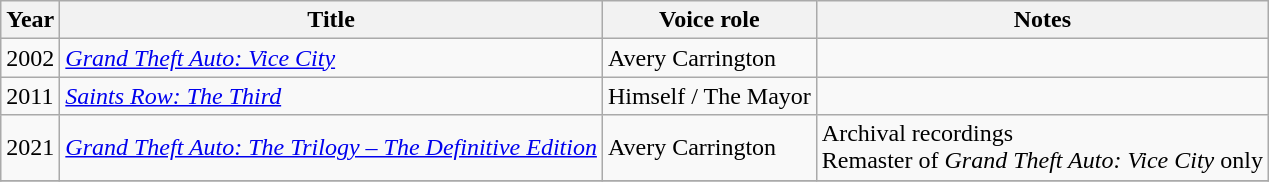<table class="wikitable">
<tr>
<th>Year</th>
<th>Title</th>
<th>Voice role</th>
<th>Notes</th>
</tr>
<tr>
<td>2002</td>
<td><em><a href='#'>Grand Theft Auto: Vice City</a></em></td>
<td>Avery Carrington</td>
<td></td>
</tr>
<tr>
<td>2011</td>
<td><em><a href='#'>Saints Row: The Third</a></em></td>
<td>Himself / The Mayor</td>
<td></td>
</tr>
<tr>
<td>2021</td>
<td><em><a href='#'>Grand Theft Auto: The Trilogy – The Definitive Edition</a></em></td>
<td>Avery Carrington</td>
<td>Archival recordings<br>Remaster of <em>Grand Theft Auto: Vice City</em> only</td>
</tr>
<tr>
</tr>
</table>
